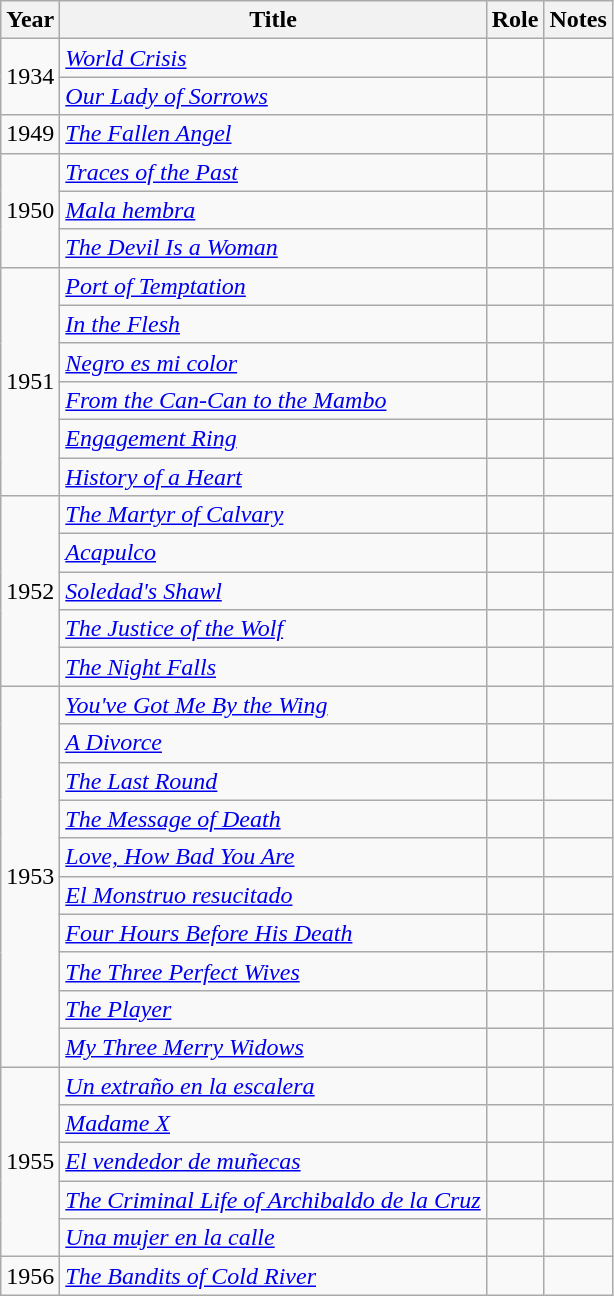<table class="wikitable sortable">
<tr>
<th>Year</th>
<th>Title</th>
<th>Role</th>
<th class="unsortable">Notes</th>
</tr>
<tr>
<td rowspan=2>1934</td>
<td><em><a href='#'>World Crisis</a></em></td>
<td></td>
<td></td>
</tr>
<tr>
<td><em><a href='#'>Our Lady of Sorrows</a></em></td>
<td></td>
<td></td>
</tr>
<tr>
<td>1949</td>
<td><em><a href='#'>The Fallen Angel</a></em></td>
<td></td>
<td></td>
</tr>
<tr>
<td rowspan=3>1950</td>
<td><em><a href='#'>Traces of the Past</a></em></td>
<td></td>
<td></td>
</tr>
<tr>
<td><em><a href='#'>Mala hembra</a></em></td>
<td></td>
<td></td>
</tr>
<tr>
<td><em><a href='#'>The Devil Is a Woman</a></em></td>
<td></td>
<td></td>
</tr>
<tr>
<td rowspan=6>1951</td>
<td><em><a href='#'>Port of Temptation</a></em></td>
<td></td>
<td></td>
</tr>
<tr>
<td><em><a href='#'>In the Flesh</a></em></td>
<td></td>
<td></td>
</tr>
<tr>
<td><em><a href='#'>Negro es mi color</a></em></td>
<td></td>
<td></td>
</tr>
<tr>
<td><em><a href='#'>From the Can-Can to the Mambo</a></em></td>
<td></td>
<td></td>
</tr>
<tr>
<td><em><a href='#'>Engagement Ring</a></em></td>
<td></td>
<td></td>
</tr>
<tr>
<td><em><a href='#'>History of a Heart</a></em></td>
<td></td>
<td></td>
</tr>
<tr>
<td rowspan=5>1952</td>
<td><em><a href='#'>The Martyr of Calvary</a></em></td>
<td></td>
<td></td>
</tr>
<tr>
<td><em><a href='#'>Acapulco</a></em></td>
<td></td>
<td></td>
</tr>
<tr>
<td><em><a href='#'>Soledad's Shawl</a></em></td>
<td></td>
<td></td>
</tr>
<tr>
<td><em><a href='#'>The Justice of the Wolf</a></em></td>
<td></td>
<td></td>
</tr>
<tr>
<td><em><a href='#'>The Night Falls</a></em></td>
<td></td>
<td></td>
</tr>
<tr>
<td rowspan=10>1953</td>
<td><em><a href='#'>You've Got Me By the Wing</a></em></td>
<td></td>
<td></td>
</tr>
<tr>
<td><em><a href='#'>A Divorce</a></em></td>
<td></td>
<td></td>
</tr>
<tr>
<td><em><a href='#'>The Last Round</a></em></td>
<td></td>
<td></td>
</tr>
<tr>
<td><em><a href='#'>The Message of Death</a></em></td>
<td></td>
<td></td>
</tr>
<tr>
<td><em><a href='#'>Love, How Bad You Are</a></em></td>
<td></td>
<td></td>
</tr>
<tr>
<td><em><a href='#'>El Monstruo resucitado</a></em></td>
<td></td>
<td></td>
</tr>
<tr>
<td><em><a href='#'>Four Hours Before His Death</a></em></td>
<td></td>
<td></td>
</tr>
<tr>
<td><em><a href='#'>The Three Perfect Wives</a></em></td>
<td></td>
<td></td>
</tr>
<tr>
<td><em><a href='#'>The Player</a></em></td>
<td></td>
<td></td>
</tr>
<tr>
<td><em><a href='#'>My Three Merry Widows</a></em></td>
<td></td>
<td></td>
</tr>
<tr>
<td rowspan=5>1955</td>
<td><em><a href='#'>Un extraño en la escalera</a></em></td>
<td></td>
<td></td>
</tr>
<tr>
<td><em><a href='#'>Madame X</a></em></td>
<td></td>
<td></td>
</tr>
<tr>
<td><em><a href='#'>El vendedor de muñecas</a></em></td>
<td></td>
<td></td>
</tr>
<tr>
<td><em><a href='#'>The Criminal Life of Archibaldo de la Cruz</a></em></td>
<td></td>
<td></td>
</tr>
<tr>
<td><em><a href='#'>Una mujer en la calle</a></em></td>
<td></td>
<td></td>
</tr>
<tr>
<td>1956</td>
<td><em><a href='#'>The Bandits of Cold River</a></em></td>
<td></td>
<td></td>
</tr>
</table>
